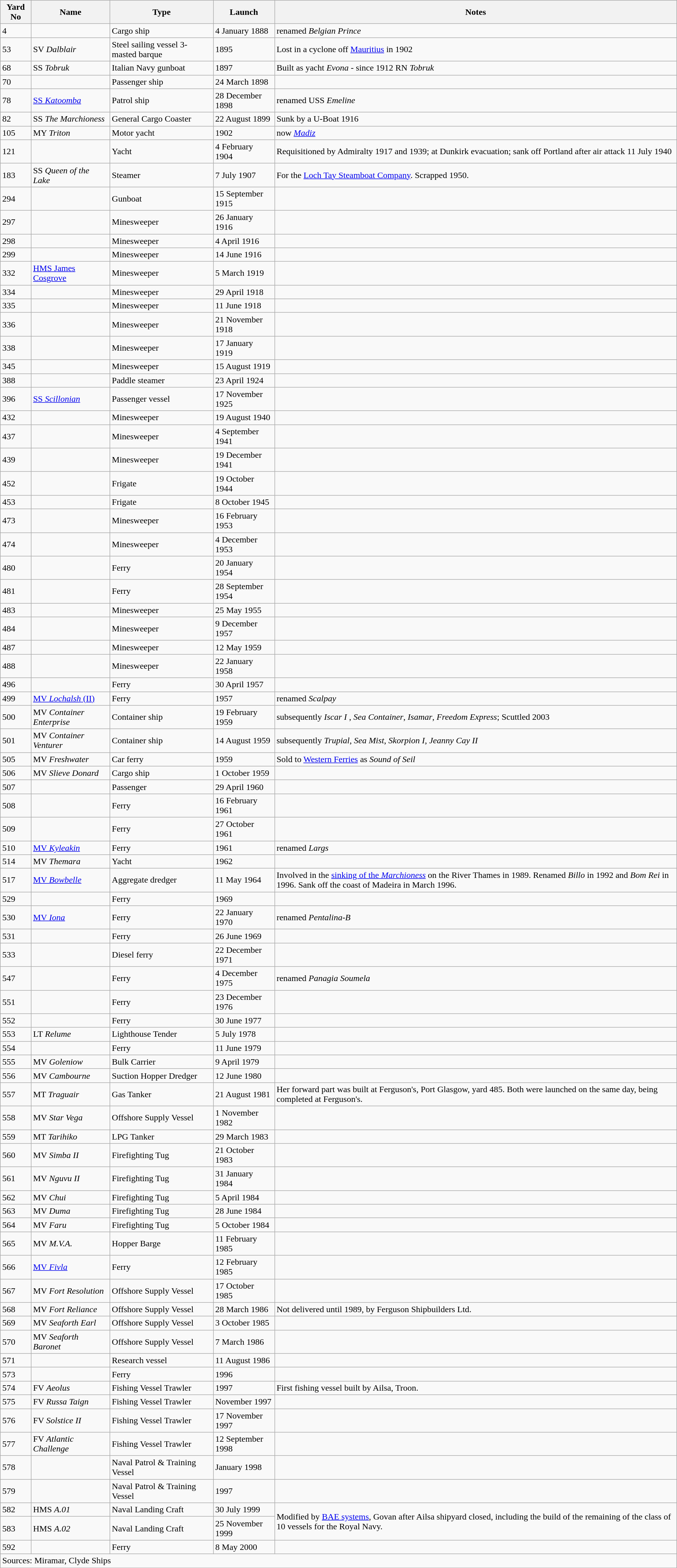<table class="wikitable sortable">
<tr>
<th>Yard No</th>
<th>Name</th>
<th>Type</th>
<th>Launch</th>
<th class="unsortable">Notes</th>
</tr>
<tr>
<td>4</td>
<td></td>
<td>Cargo ship</td>
<td>4 January 1888</td>
<td>renamed <em>Belgian Prince</em></td>
</tr>
<tr>
<td>53</td>
<td>SV <em>Dalblair</em></td>
<td>Steel sailing vessel 3-masted barque</td>
<td>1895</td>
<td>Lost in a cyclone off <a href='#'>Mauritius</a> in 1902</td>
</tr>
<tr>
<td>68</td>
<td>SS <em>Tobruk</em></td>
<td>Italian Navy gunboat</td>
<td>1897</td>
<td>Built as yacht <em>Evona</em> - since 1912 RN <em>Tobruk</em></td>
</tr>
<tr>
<td>70</td>
<td></td>
<td>Passenger ship</td>
<td>24 March 1898</td>
<td></td>
</tr>
<tr>
<td>78</td>
<td><a href='#'>SS <em>Katoomba</em></a></td>
<td>Patrol ship</td>
<td>28 December 1898</td>
<td>renamed USS <em>Emeline</em></td>
</tr>
<tr>
<td>82</td>
<td>SS <em>The Marchioness</em></td>
<td>General Cargo Coaster</td>
<td>22 August 1899</td>
<td>Sunk by a U-Boat 1916</td>
</tr>
<tr>
<td>105</td>
<td>MY <em>Triton</em></td>
<td>Motor yacht</td>
<td>1902</td>
<td>now <em><a href='#'>Madiz</a></em></td>
</tr>
<tr>
<td>121</td>
<td></td>
<td>Yacht</td>
<td>4 February 1904</td>
<td>Requisitioned by Admiralty 1917 and 1939; at Dunkirk evacuation; sank off Portland after air attack 11 July 1940</td>
</tr>
<tr>
<td>183</td>
<td>SS <em>Queen of the Lake</em></td>
<td>Steamer</td>
<td>7 July 1907</td>
<td>For the <a href='#'>Loch Tay Steamboat Company</a>. Scrapped 1950.</td>
</tr>
<tr>
<td>294</td>
<td></td>
<td>Gunboat</td>
<td>15 September 1915</td>
<td></td>
</tr>
<tr>
<td>297</td>
<td></td>
<td>Minesweeper</td>
<td>26 January 1916</td>
<td></td>
</tr>
<tr>
<td>298</td>
<td></td>
<td>Minesweeper</td>
<td>4 April 1916</td>
<td></td>
</tr>
<tr>
<td>299</td>
<td></td>
<td>Minesweeper</td>
<td>14 June 1916</td>
<td></td>
</tr>
<tr>
<td>332</td>
<td><a href='#'>HMS James Cosgrove</a></td>
<td>Minesweeper</td>
<td>5 March 1919</td>
<td></td>
</tr>
<tr>
<td>334</td>
<td></td>
<td>Minesweeper</td>
<td>29 April 1918</td>
<td></td>
</tr>
<tr>
<td>335</td>
<td></td>
<td>Minesweeper</td>
<td>11 June 1918</td>
<td></td>
</tr>
<tr>
<td>336</td>
<td></td>
<td>Minesweeper</td>
<td>21 November 1918</td>
<td></td>
</tr>
<tr>
<td>338</td>
<td></td>
<td>Minesweeper</td>
<td>17 January 1919</td>
<td></td>
</tr>
<tr>
<td>345</td>
<td></td>
<td>Minesweeper</td>
<td>15 August 1919</td>
<td></td>
</tr>
<tr>
<td>388</td>
<td></td>
<td>Paddle steamer</td>
<td>23 April 1924</td>
<td></td>
</tr>
<tr>
<td>396</td>
<td><a href='#'>SS <em>Scillonian</em></a></td>
<td>Passenger vessel</td>
<td>17 November 1925</td>
<td></td>
</tr>
<tr>
<td>432</td>
<td></td>
<td>Minesweeper</td>
<td>19 August 1940</td>
<td></td>
</tr>
<tr>
<td>437</td>
<td></td>
<td>Minesweeper</td>
<td>4 September 1941</td>
<td></td>
</tr>
<tr>
<td>439</td>
<td></td>
<td>Minesweeper</td>
<td>19 December 1941</td>
<td></td>
</tr>
<tr>
<td>452</td>
<td></td>
<td>Frigate</td>
<td>19 October 1944</td>
<td></td>
</tr>
<tr>
<td>453</td>
<td></td>
<td>Frigate</td>
<td>8 October 1945</td>
<td></td>
</tr>
<tr>
<td>473</td>
<td></td>
<td>Minesweeper</td>
<td>16 February 1953</td>
<td></td>
</tr>
<tr>
<td>474</td>
<td></td>
<td>Minesweeper</td>
<td>4 December 1953</td>
<td></td>
</tr>
<tr>
<td>480</td>
<td></td>
<td>Ferry</td>
<td>20 January 1954</td>
<td></td>
</tr>
<tr>
<td>481</td>
<td></td>
<td>Ferry</td>
<td>28 September 1954</td>
<td></td>
</tr>
<tr>
<td>483</td>
<td></td>
<td>Minesweeper</td>
<td>25 May 1955</td>
<td></td>
</tr>
<tr>
<td>484</td>
<td></td>
<td>Minesweeper</td>
<td>9 December 1957</td>
<td></td>
</tr>
<tr>
<td>487</td>
<td></td>
<td>Minesweeper</td>
<td>12 May 1959</td>
<td></td>
</tr>
<tr>
<td>488</td>
<td></td>
<td>Minesweeper</td>
<td>22 January 1958</td>
<td></td>
</tr>
<tr>
<td>496</td>
<td></td>
<td>Ferry</td>
<td>30 April 1957</td>
<td></td>
</tr>
<tr>
<td>499</td>
<td><a href='#'>MV <em>Lochalsh</em> (II)</a></td>
<td>Ferry</td>
<td>1957</td>
<td>renamed <em>Scalpay</em></td>
</tr>
<tr>
<td>500</td>
<td>MV <em>Container Enterprise</em></td>
<td>Container ship</td>
<td>19 February 1959</td>
<td>subsequently <em>Iscar I </em>, <em>Sea Container</em>, <em>Isamar</em>, <em>Freedom Express</em>; Scuttled 2003</td>
</tr>
<tr>
<td>501</td>
<td>MV <em>Container Venturer</em></td>
<td>Container ship</td>
<td>14 August 1959</td>
<td>subsequently <em> Trupial</em>, <em>Sea Mist</em>, <em>Skorpion I</em>, <em>Jeanny Cay II</em></td>
</tr>
<tr>
<td>505</td>
<td>MV <em>Freshwater</em></td>
<td>Car ferry</td>
<td>1959</td>
<td>Sold to <a href='#'>Western Ferries</a> as <em>Sound of Seil</em> </td>
</tr>
<tr>
<td>506</td>
<td>MV <em>Slieve Donard</em></td>
<td>Cargo ship</td>
<td>1 October 1959</td>
<td></td>
</tr>
<tr>
<td>507</td>
<td></td>
<td>Passenger</td>
<td>29 April 1960</td>
<td></td>
</tr>
<tr>
<td>508</td>
<td></td>
<td>Ferry</td>
<td>16 February 1961</td>
<td></td>
</tr>
<tr>
<td>509</td>
<td></td>
<td>Ferry</td>
<td>27 October 1961</td>
<td></td>
</tr>
<tr>
<td>510</td>
<td><a href='#'>MV <em>Kyleakin</em></a></td>
<td>Ferry</td>
<td>1961</td>
<td>renamed <em>Largs</em></td>
</tr>
<tr>
<td>514</td>
<td>MV <em>Themara</em></td>
<td>Yacht</td>
<td>1962</td>
<td></td>
</tr>
<tr>
<td>517</td>
<td><a href='#'>MV <em>Bowbelle</em></a></td>
<td>Aggregate dredger</td>
<td>11 May 1964</td>
<td>Involved in the <a href='#'>sinking of the <em>Marchioness</em></a> on the River Thames in 1989. Renamed <em>Billo</em> in 1992 and <em>Bom Rei</em> in 1996. Sank off the coast of Madeira in March 1996.</td>
</tr>
<tr>
<td>529</td>
<td></td>
<td>Ferry</td>
<td>1969</td>
</tr>
<tr>
<td>530</td>
<td><a href='#'>MV <em>Iona</em></a></td>
<td>Ferry</td>
<td>22 January 1970</td>
<td>renamed <em>Pentalina-B</em></td>
</tr>
<tr>
<td>531</td>
<td></td>
<td>Ferry</td>
<td>26 June 1969</td>
<td></td>
</tr>
<tr>
<td>533</td>
<td></td>
<td>Diesel ferry</td>
<td>22 December 1971</td>
</tr>
<tr>
<td>547</td>
<td></td>
<td>Ferry</td>
<td>4 December 1975</td>
<td>renamed <em>Panagia Soumela</em></td>
</tr>
<tr>
<td>551</td>
<td></td>
<td>Ferry</td>
<td>23 December 1976</td>
<td></td>
</tr>
<tr>
<td>552</td>
<td></td>
<td>Ferry</td>
<td>30 June 1977</td>
<td></td>
</tr>
<tr>
<td>553</td>
<td>LT <em>Relume</em></td>
<td>Lighthouse Tender</td>
<td>5 July 1978</td>
<td></td>
</tr>
<tr>
<td>554</td>
<td></td>
<td>Ferry</td>
<td>11 June 1979</td>
<td></td>
</tr>
<tr>
<td>555</td>
<td>MV <em>Goleniow</em></td>
<td>Bulk Carrier</td>
<td>9 April 1979</td>
<td></td>
</tr>
<tr>
<td>556</td>
<td>MV <em>Cambourne</em></td>
<td>Suction Hopper Dredger</td>
<td>12 June 1980</td>
<td></td>
</tr>
<tr>
<td>557</td>
<td>MT <em>Traguair</em></td>
<td>Gas Tanker</td>
<td>21 August 1981</td>
<td>Her forward part was built at Ferguson's, Port Glasgow, yard 485. Both were launched on the same day, being completed at Ferguson's.</td>
</tr>
<tr>
<td>558</td>
<td>MV <em>Star Vega</em></td>
<td>Offshore Supply Vessel</td>
<td>1 November 1982</td>
<td></td>
</tr>
<tr>
<td>559</td>
<td>MT <em>Tarihiko</em></td>
<td>LPG Tanker</td>
<td>29 March 1983</td>
<td></td>
</tr>
<tr>
<td>560</td>
<td>MV <em>Simba II</em></td>
<td>Firefighting Tug</td>
<td>21 October 1983</td>
<td></td>
</tr>
<tr>
<td>561</td>
<td>MV <em>Nguvu II</em></td>
<td>Firefighting Tug</td>
<td>31 January 1984</td>
<td></td>
</tr>
<tr>
<td>562</td>
<td>MV <em>Chui</em></td>
<td>Firefighting Tug</td>
<td>5 April 1984</td>
<td></td>
</tr>
<tr>
<td>563</td>
<td>MV <em>Duma</em></td>
<td>Firefighting Tug</td>
<td>28 June 1984</td>
<td></td>
</tr>
<tr>
<td>564</td>
<td>MV <em>Faru</em></td>
<td>Firefighting Tug</td>
<td>5 October 1984</td>
<td></td>
</tr>
<tr>
<td>565</td>
<td>MV <em>M.V.A.</em></td>
<td>Hopper Barge</td>
<td>11 February 1985</td>
<td></td>
</tr>
<tr>
<td>566</td>
<td><a href='#'>MV <em>Fivla</em></a></td>
<td>Ferry</td>
<td>12 February 1985</td>
<td></td>
</tr>
<tr>
<td>567</td>
<td>MV <em>Fort Resolution</em></td>
<td>Offshore Supply Vessel</td>
<td>17 October 1985</td>
<td></td>
</tr>
<tr>
<td>568</td>
<td>MV <em>Fort Reliance</em></td>
<td>Offshore Supply Vessel</td>
<td>28 March 1986</td>
<td>Not delivered until 1989, by Ferguson Shipbuilders Ltd.</td>
</tr>
<tr>
<td>569</td>
<td>MV <em>Seaforth Earl</em></td>
<td>Offshore Supply Vessel</td>
<td>3 October 1985</td>
<td></td>
</tr>
<tr>
<td>570</td>
<td>MV <em>Seaforth Baronet</em></td>
<td>Offshore Supply Vessel</td>
<td>7 March 1986</td>
<td></td>
</tr>
<tr>
<td>571</td>
<td></td>
<td>Research vessel</td>
<td>11 August 1986</td>
<td></td>
</tr>
<tr>
<td>573</td>
<td></td>
<td>Ferry</td>
<td>1996</td>
<td></td>
</tr>
<tr>
<td>574</td>
<td>FV <em>Aeolus</em></td>
<td>Fishing Vessel Trawler</td>
<td>1997</td>
<td>First fishing vessel built by Ailsa, Troon.</td>
</tr>
<tr>
<td>575</td>
<td>FV <em>Russa Taign</em></td>
<td>Fishing Vessel Trawler</td>
<td>November 1997</td>
<td></td>
</tr>
<tr>
<td>576</td>
<td>FV <em>Solstice II</em></td>
<td>Fishing Vessel Trawler</td>
<td>17 November 1997</td>
<td></td>
</tr>
<tr>
<td>577</td>
<td>FV <em>Atlantic Challenge</em></td>
<td>Fishing Vessel Trawler</td>
<td>12 September 1998</td>
<td></td>
</tr>
<tr>
<td>578</td>
<td></td>
<td>Naval Patrol & Training Vessel</td>
<td>January 1998</td>
<td></td>
</tr>
<tr>
<td>579</td>
<td></td>
<td>Naval Patrol & Training Vessel</td>
<td>1997</td>
<td></td>
</tr>
<tr>
<td>582</td>
<td>HMS <em>A.01</em></td>
<td>Naval Landing Craft</td>
<td>30 July 1999</td>
<td rowspan="2">Modified by <a href='#'>BAE systems</a>, Govan after Ailsa shipyard closed, including the build of the remaining of the class of 10 vessels for the Royal Navy.</td>
</tr>
<tr>
<td>583</td>
<td>HMS <em>A.02</em></td>
<td>Naval Landing Craft</td>
<td>25 November 1999</td>
</tr>
<tr>
<td>592</td>
<td></td>
<td>Ferry</td>
<td>8 May 2000</td>
<td></td>
</tr>
<tr>
<td colspan="5">Sources: Miramar, Clyde Ships</td>
</tr>
<tr>
</tr>
</table>
